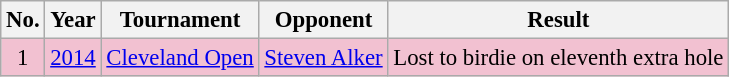<table class="wikitable" style="font-size:95%;">
<tr>
<th>No.</th>
<th>Year</th>
<th>Tournament</th>
<th>Opponent</th>
<th>Result</th>
</tr>
<tr style="background:#F2C1D1;">
<td align=center>1</td>
<td><a href='#'>2014</a></td>
<td><a href='#'>Cleveland Open</a></td>
<td> <a href='#'>Steven Alker</a></td>
<td>Lost to birdie on eleventh extra hole</td>
</tr>
</table>
